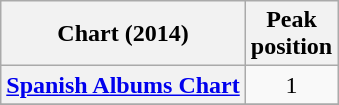<table class="wikitable sortable plainrowheaders">
<tr>
<th>Chart (2014)</th>
<th>Peak<br>position</th>
</tr>
<tr>
<th scope="row"><a href='#'>Spanish Albums Chart</a></th>
<td style="text-align:center;">1</td>
</tr>
<tr>
</tr>
</table>
